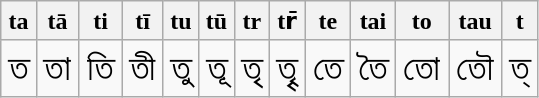<table class="wikitable">
<tr>
<th>ta</th>
<th>tā</th>
<th>ti</th>
<th>tī</th>
<th>tu</th>
<th>tū</th>
<th>tr</th>
<th>tr̄</th>
<th>te</th>
<th>tai</th>
<th>to</th>
<th>tau</th>
<th>t</th>
</tr>
<tr style="font-size: 150%;">
<td>ত</td>
<td>তা</td>
<td>তি</td>
<td>তী</td>
<td>তু</td>
<td>তূ</td>
<td>তৃ</td>
<td>তৄ</td>
<td>তে</td>
<td>তৈ</td>
<td>তো</td>
<td>তৌ</td>
<td>ত্</td>
</tr>
</table>
